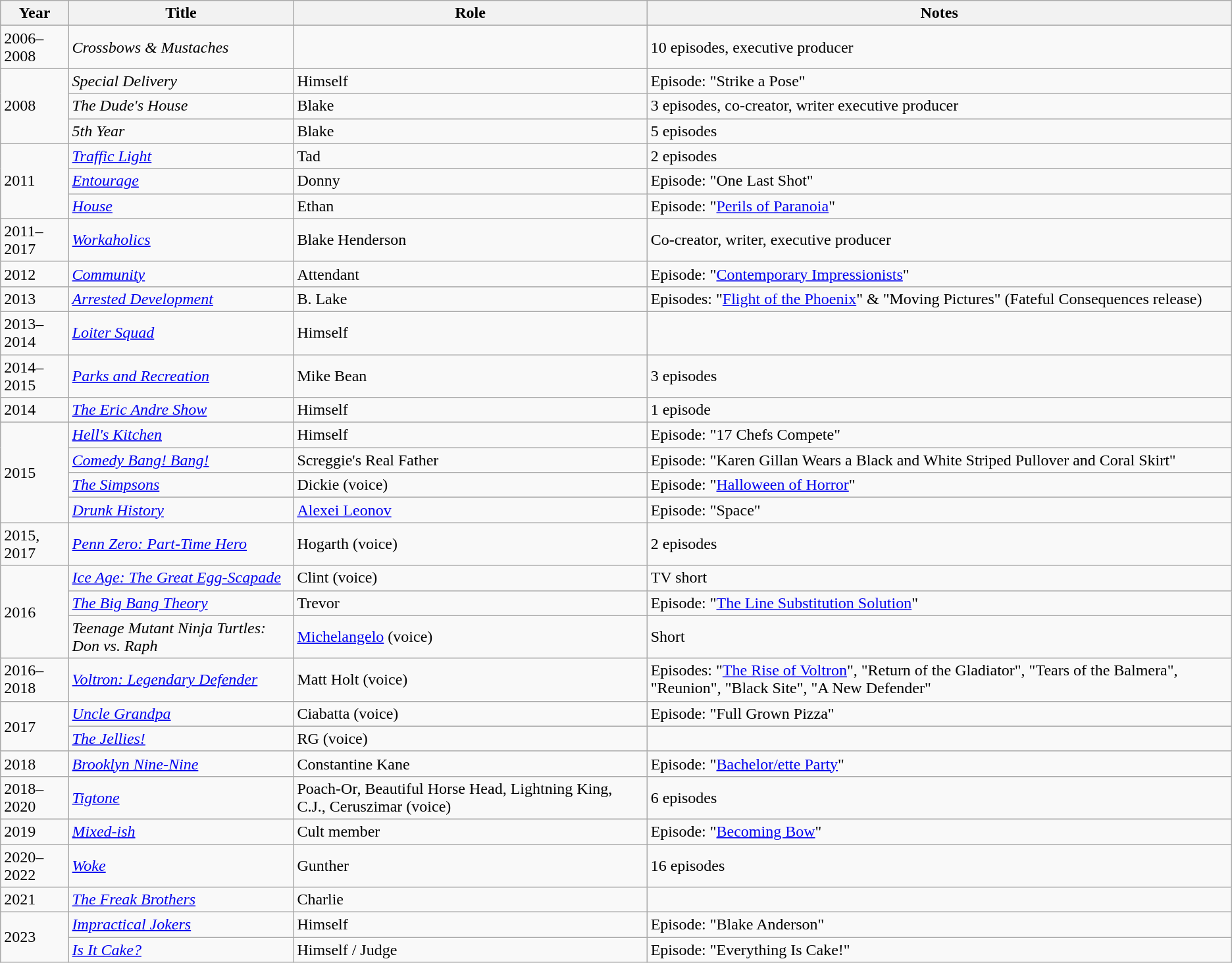<table class="wikitable sortable">
<tr>
<th>Year</th>
<th>Title</th>
<th>Role</th>
<th class="unsortable">Notes</th>
</tr>
<tr>
<td>2006–2008</td>
<td><em>Crossbows & Mustaches</em></td>
<td></td>
<td>10 episodes, executive producer</td>
</tr>
<tr>
<td rowspan="3">2008</td>
<td><em>Special Delivery</em></td>
<td>Himself</td>
<td>Episode: "Strike a Pose"</td>
</tr>
<tr>
<td><em>The Dude's House</em></td>
<td>Blake</td>
<td>3 episodes, co-creator, writer executive producer</td>
</tr>
<tr>
<td><em>5th Year</em></td>
<td>Blake</td>
<td>5 episodes</td>
</tr>
<tr>
<td rowspan="3">2011</td>
<td><em><a href='#'>Traffic Light</a></em></td>
<td>Tad</td>
<td>2 episodes</td>
</tr>
<tr>
<td><em><a href='#'>Entourage</a></em></td>
<td>Donny</td>
<td>Episode: "One Last Shot"</td>
</tr>
<tr>
<td><em><a href='#'>House</a></em></td>
<td>Ethan</td>
<td>Episode: "<a href='#'>Perils of Paranoia</a>"</td>
</tr>
<tr>
<td>2011–2017</td>
<td><em><a href='#'>Workaholics</a></em></td>
<td>Blake Henderson</td>
<td>Co-creator, writer, executive producer</td>
</tr>
<tr>
<td>2012</td>
<td><em><a href='#'>Community</a></em></td>
<td>Attendant</td>
<td>Episode: "<a href='#'>Contemporary Impressionists</a>"</td>
</tr>
<tr>
<td>2013</td>
<td><em><a href='#'>Arrested Development</a></em></td>
<td>B. Lake</td>
<td>Episodes: "<a href='#'>Flight of the Phoenix</a>" & "Moving Pictures" (Fateful Consequences release)</td>
</tr>
<tr>
<td>2013–2014</td>
<td><em><a href='#'>Loiter Squad</a></em></td>
<td>Himself</td>
<td></td>
</tr>
<tr>
<td>2014–2015</td>
<td><em><a href='#'>Parks and Recreation</a></em></td>
<td>Mike Bean</td>
<td>3 episodes</td>
</tr>
<tr>
<td>2014</td>
<td><em><a href='#'>The Eric Andre Show</a></em></td>
<td>Himself</td>
<td>1 episode</td>
</tr>
<tr>
<td rowspan="4">2015</td>
<td><em><a href='#'>Hell's Kitchen</a></em></td>
<td>Himself</td>
<td>Episode: "17 Chefs Compete"</td>
</tr>
<tr>
<td><em><a href='#'>Comedy Bang! Bang!</a></em></td>
<td>Screggie's Real Father</td>
<td>Episode: "Karen Gillan Wears a Black and White Striped Pullover and Coral Skirt"</td>
</tr>
<tr>
<td><em><a href='#'>The Simpsons</a></em></td>
<td>Dickie (voice)</td>
<td>Episode: "<a href='#'>Halloween of Horror</a>"</td>
</tr>
<tr>
<td><em><a href='#'>Drunk History</a></em></td>
<td><a href='#'>Alexei Leonov</a></td>
<td>Episode: "Space"</td>
</tr>
<tr>
<td>2015, 2017</td>
<td><em><a href='#'>Penn Zero: Part-Time Hero</a></em></td>
<td>Hogarth (voice)</td>
<td>2 episodes</td>
</tr>
<tr>
<td rowspan="3">2016</td>
<td><em><a href='#'>Ice Age: The Great Egg-Scapade</a></em></td>
<td>Clint (voice)</td>
<td>TV short</td>
</tr>
<tr>
<td><em><a href='#'>The Big Bang Theory</a></em></td>
<td>Trevor</td>
<td>Episode: "<a href='#'>The Line Substitution Solution</a>"</td>
</tr>
<tr>
<td><em>Teenage Mutant Ninja Turtles: Don vs. Raph</em></td>
<td><a href='#'>Michelangelo</a> (voice)</td>
<td>Short</td>
</tr>
<tr>
<td>2016–2018</td>
<td><em><a href='#'>Voltron: Legendary Defender</a></em></td>
<td>Matt Holt (voice)</td>
<td>Episodes: "<a href='#'>The Rise of Voltron</a>", "Return of the Gladiator", "Tears of the Balmera", "Reunion", "Black Site", "A New Defender"</td>
</tr>
<tr>
<td rowspan="2">2017</td>
<td><em><a href='#'>Uncle Grandpa</a></em></td>
<td>Ciabatta (voice)</td>
<td>Episode: "Full Grown Pizza"</td>
</tr>
<tr>
<td><em><a href='#'>The Jellies!</a></em></td>
<td>RG (voice)</td>
<td></td>
</tr>
<tr>
<td>2018</td>
<td><em><a href='#'>Brooklyn Nine-Nine</a></em></td>
<td>Constantine Kane</td>
<td>Episode: "<a href='#'>Bachelor/ette Party</a>"</td>
</tr>
<tr>
<td>2018–2020</td>
<td><em><a href='#'>Tigtone</a></em></td>
<td>Poach-Or, Beautiful Horse Head, Lightning King, C.J., Ceruszimar (voice)</td>
<td>6 episodes</td>
</tr>
<tr>
<td>2019</td>
<td><em><a href='#'>Mixed-ish</a></em></td>
<td>Cult member</td>
<td>Episode: "<a href='#'>Becoming Bow</a>"</td>
</tr>
<tr>
<td>2020–2022</td>
<td><em><a href='#'>Woke</a></em></td>
<td>Gunther</td>
<td>16 episodes</td>
</tr>
<tr>
<td>2021</td>
<td><em><a href='#'>The Freak Brothers</a></em></td>
<td>Charlie</td>
<td></td>
</tr>
<tr>
<td rowspan="2">2023</td>
<td><em><a href='#'>Impractical Jokers</a></em></td>
<td>Himself</td>
<td>Episode: "Blake Anderson"</td>
</tr>
<tr>
<td><em><a href='#'>Is It Cake?</a></em></td>
<td>Himself / Judge</td>
<td>Episode: "Everything Is Cake!"</td>
</tr>
</table>
